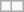<table class="wikitable">
<tr>
<td></td>
<td></td>
</tr>
</table>
